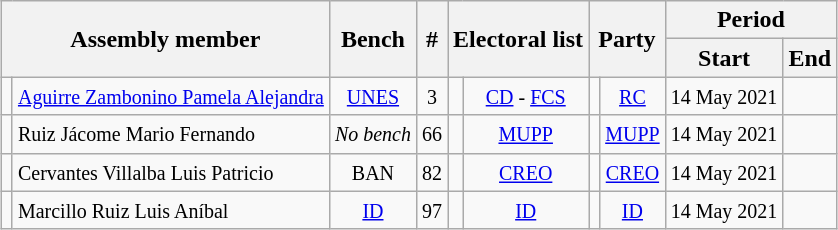<table class="wikitable sortable" style="text-align:center; margin:auto;">
<tr>
<th colspan="2" rowspan="2">Assembly member</th>
<th rowspan="2">Bench</th>
<th rowspan="2">#</th>
<th colspan="2" rowspan="2">Electoral list</th>
<th colspan="2" rowspan="2">Party</th>
<th colspan="2">Period</th>
</tr>
<tr>
<th>Start</th>
<th>End</th>
</tr>
<tr>
<td></td>
<td><a href='#'><small>Aguirre Zambonino Pamela Alejandra</small></a></td>
<td><small><a href='#'>UNES</a></small></td>
<td><small>3</small></td>
<td></td>
<td><small><a href='#'>CD</a> - <a href='#'>FCS</a></small></td>
<td></td>
<td><small><a href='#'>RC</a></small></td>
<td><small>14 May 2021</small></td>
<td></td>
</tr>
<tr>
<td></td>
<td align="left"><small>Ruiz Jácome Mario Fernando</small></td>
<td><em><small>No bench</small></em></td>
<td><small>66</small></td>
<td></td>
<td><small><a href='#'>MUPP</a></small></td>
<td></td>
<td><small><a href='#'>MUPP</a></small></td>
<td><small>14 May 2021</small></td>
<td></td>
</tr>
<tr>
<td></td>
<td align="left"><small>Cervantes Villalba Luis Patricio</small></td>
<td><small>BAN</small></td>
<td><small>82</small></td>
<td></td>
<td><small><a href='#'>CREO</a></small></td>
<td></td>
<td><small><a href='#'>CREO</a></small></td>
<td><small>14 May 2021</small></td>
<td></td>
</tr>
<tr>
<td></td>
<td align="left"><small>Marcillo Ruiz Luis Aníbal</small></td>
<td><small><a href='#'>ID</a></small></td>
<td><small>97</small></td>
<td></td>
<td><small><a href='#'>ID</a></small></td>
<td></td>
<td><small><a href='#'>ID</a></small></td>
<td><small>14 May 2021</small></td>
<td></td>
</tr>
</table>
